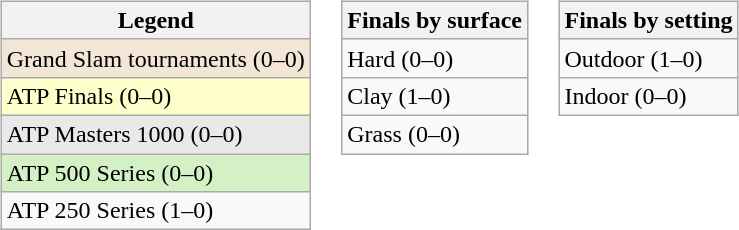<table>
<tr valign="top">
<td><br><table class="wikitable">
<tr>
<th>Legend</th>
</tr>
<tr style="background:#f3e6d7;">
<td>Grand Slam tournaments (0–0)</td>
</tr>
<tr style="background:#ffffcc;">
<td>ATP Finals (0–0)</td>
</tr>
<tr style="background:#e9e9e9;">
<td>ATP Masters 1000 (0–0)</td>
</tr>
<tr style="background:#d4f1c5;">
<td>ATP 500 Series (0–0)</td>
</tr>
<tr>
<td>ATP 250 Series (1–0)</td>
</tr>
</table>
</td>
<td><br><table class="wikitable">
<tr>
<th>Finals by surface</th>
</tr>
<tr>
<td>Hard (0–0)</td>
</tr>
<tr>
<td>Clay (1–0)</td>
</tr>
<tr>
<td>Grass (0–0)</td>
</tr>
</table>
</td>
<td><br><table class="wikitable">
<tr>
<th>Finals by setting</th>
</tr>
<tr>
<td>Outdoor (1–0)</td>
</tr>
<tr>
<td>Indoor (0–0)</td>
</tr>
</table>
</td>
</tr>
</table>
